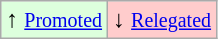<table class="wikitable" align="center">
<tr>
<td style="background:#ddffdd">↑ <small><a href='#'>Promoted</a></small></td>
<td style="background:#ffcccc">↓ <small><a href='#'>Relegated</a></small></td>
</tr>
</table>
